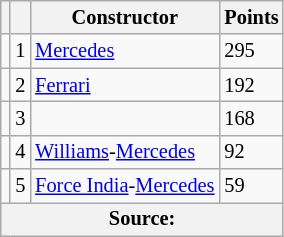<table class="wikitable" style="font-size: 85%;">
<tr>
<th></th>
<th></th>
<th>Constructor</th>
<th>Points</th>
</tr>
<tr>
<td align="left"></td>
<td align="center">1</td>
<td> <a href='#'>Mercedes</a></td>
<td align="left">295</td>
</tr>
<tr>
<td align="left"></td>
<td align="center">2</td>
<td> <a href='#'>Ferrari</a></td>
<td align="left">192</td>
</tr>
<tr>
<td align="left"></td>
<td align="center">3</td>
<td></td>
<td align="left">168</td>
</tr>
<tr>
<td align="left"></td>
<td align="center">4</td>
<td> <a href='#'>Williams</a>-<a href='#'>Mercedes</a></td>
<td align="left">92</td>
</tr>
<tr>
<td align="left"></td>
<td align="center">5</td>
<td> <a href='#'>Force India</a>-<a href='#'>Mercedes</a></td>
<td align="left">59</td>
</tr>
<tr>
<th colspan=4>Source:</th>
</tr>
</table>
